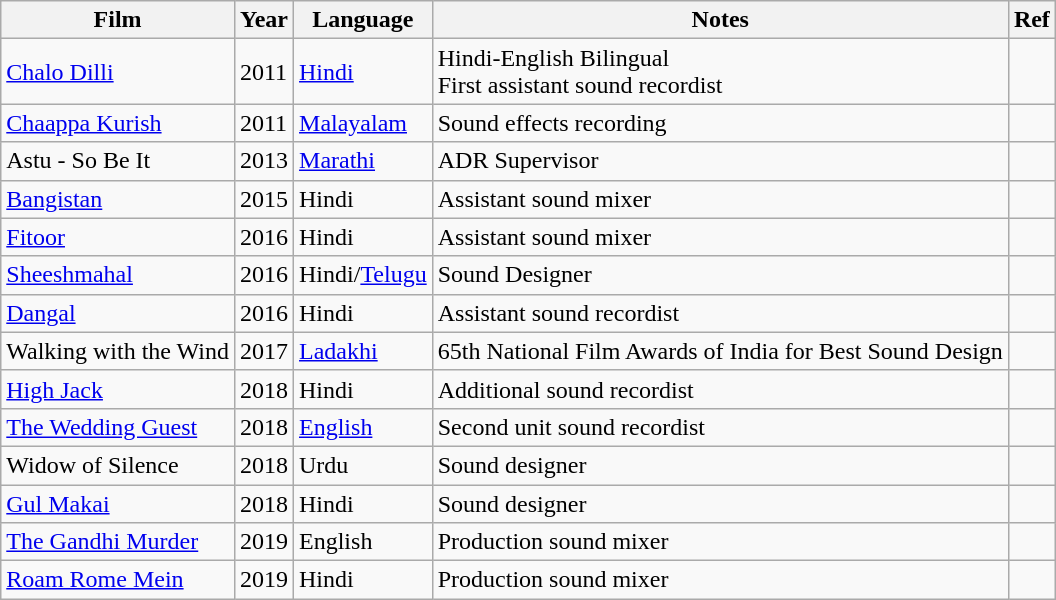<table class="wikitable sortable">
<tr>
<th>Film</th>
<th>Year</th>
<th>Language</th>
<th>Notes</th>
<th>Ref</th>
</tr>
<tr>
<td><a href='#'>Chalo Dilli</a></td>
<td>2011</td>
<td><a href='#'>Hindi</a></td>
<td>Hindi-English Bilingual<br>First assistant sound recordist</td>
<td></td>
</tr>
<tr>
<td><a href='#'>Chaappa Kurish</a></td>
<td>2011</td>
<td><a href='#'>Malayalam</a></td>
<td>Sound effects recording</td>
<td></td>
</tr>
<tr>
<td>Astu - So Be It</td>
<td>2013</td>
<td><a href='#'>Marathi</a></td>
<td>ADR Supervisor</td>
<td></td>
</tr>
<tr>
<td><a href='#'>Bangistan</a></td>
<td>2015</td>
<td>Hindi</td>
<td>Assistant sound mixer</td>
<td></td>
</tr>
<tr>
<td><a href='#'>Fitoor</a></td>
<td>2016</td>
<td>Hindi</td>
<td>Assistant sound mixer</td>
<td></td>
</tr>
<tr>
<td><a href='#'>Sheeshmahal</a></td>
<td>2016</td>
<td>Hindi/<a href='#'>Telugu</a></td>
<td>Sound Designer</td>
<td></td>
</tr>
<tr>
<td><a href='#'>Dangal</a></td>
<td>2016</td>
<td>Hindi</td>
<td>Assistant sound recordist</td>
<td></td>
</tr>
<tr>
<td>Walking with the Wind</td>
<td>2017</td>
<td><a href='#'>Ladakhi</a></td>
<td>65th National Film Awards of India for Best Sound Design</td>
<td></td>
</tr>
<tr>
<td><a href='#'>High Jack</a></td>
<td>2018</td>
<td>Hindi</td>
<td>Additional sound recordist</td>
<td></td>
</tr>
<tr>
<td><a href='#'>The Wedding Guest</a></td>
<td>2018</td>
<td><a href='#'>English</a></td>
<td>Second unit sound recordist</td>
<td></td>
</tr>
<tr>
<td>Widow of Silence</td>
<td>2018</td>
<td>Urdu</td>
<td>Sound designer</td>
<td></td>
</tr>
<tr>
<td><a href='#'>Gul Makai</a></td>
<td>2018</td>
<td>Hindi</td>
<td>Sound designer</td>
<td></td>
</tr>
<tr>
<td><a href='#'>The Gandhi Murder</a></td>
<td>2019</td>
<td>English</td>
<td>Production sound mixer</td>
<td></td>
</tr>
<tr>
<td><a href='#'>Roam Rome Mein</a></td>
<td>2019</td>
<td>Hindi</td>
<td>Production sound mixer</td>
<td></td>
</tr>
</table>
